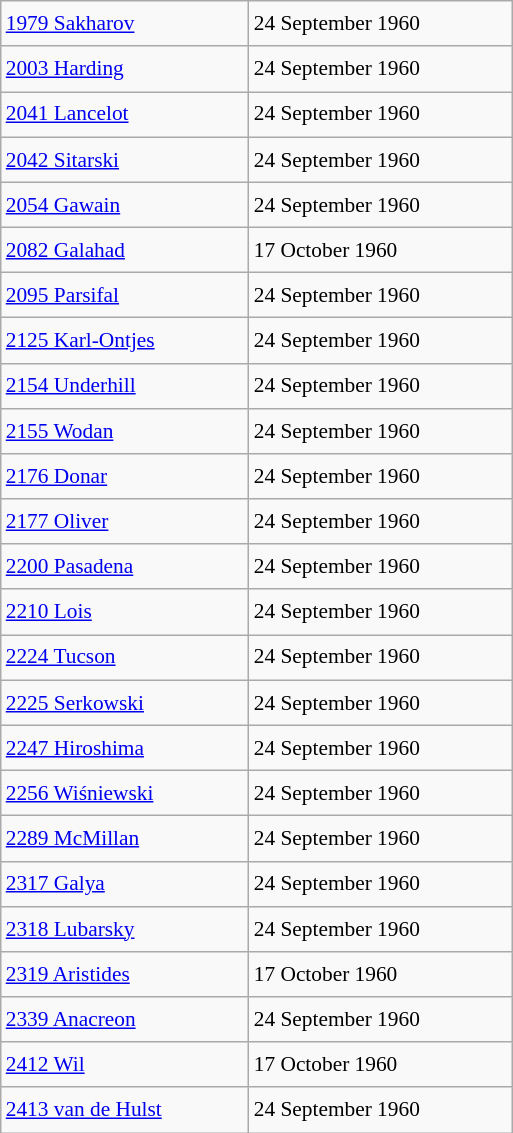<table class="wikitable" style="font-size: 89%; float: left; width: 24em; margin-right: 1em; line-height: 1.65em">
<tr>
<td><a href='#'>1979 Sakharov</a></td>
<td>24 September 1960</td>
</tr>
<tr>
<td><a href='#'>2003 Harding</a></td>
<td>24 September 1960</td>
</tr>
<tr>
<td><a href='#'>2041 Lancelot</a></td>
<td>24 September 1960</td>
</tr>
<tr>
<td><a href='#'>2042 Sitarski</a></td>
<td>24 September 1960</td>
</tr>
<tr>
<td><a href='#'>2054 Gawain</a></td>
<td>24 September 1960</td>
</tr>
<tr>
<td><a href='#'>2082 Galahad</a></td>
<td>17 October 1960</td>
</tr>
<tr>
<td><a href='#'>2095 Parsifal</a></td>
<td>24 September 1960</td>
</tr>
<tr>
<td><a href='#'>2125 Karl-Ontjes</a></td>
<td>24 September 1960</td>
</tr>
<tr>
<td><a href='#'>2154 Underhill</a></td>
<td>24 September 1960</td>
</tr>
<tr>
<td><a href='#'>2155 Wodan</a></td>
<td>24 September 1960</td>
</tr>
<tr>
<td><a href='#'>2176 Donar</a></td>
<td>24 September 1960</td>
</tr>
<tr>
<td><a href='#'>2177 Oliver</a></td>
<td>24 September 1960</td>
</tr>
<tr>
<td><a href='#'>2200 Pasadena</a></td>
<td>24 September 1960</td>
</tr>
<tr>
<td><a href='#'>2210 Lois</a></td>
<td>24 September 1960</td>
</tr>
<tr>
<td><a href='#'>2224 Tucson</a></td>
<td>24 September 1960</td>
</tr>
<tr>
<td><a href='#'>2225 Serkowski</a></td>
<td>24 September 1960</td>
</tr>
<tr>
<td><a href='#'>2247 Hiroshima</a></td>
<td>24 September 1960</td>
</tr>
<tr>
<td><a href='#'>2256 Wiśniewski</a></td>
<td>24 September 1960</td>
</tr>
<tr>
<td><a href='#'>2289 McMillan</a></td>
<td>24 September 1960</td>
</tr>
<tr>
<td><a href='#'>2317 Galya</a></td>
<td>24 September 1960</td>
</tr>
<tr>
<td><a href='#'>2318 Lubarsky</a></td>
<td>24 September 1960</td>
</tr>
<tr>
<td><a href='#'>2319 Aristides</a></td>
<td>17 October 1960</td>
</tr>
<tr>
<td><a href='#'>2339 Anacreon</a></td>
<td>24 September 1960</td>
</tr>
<tr>
<td><a href='#'>2412 Wil</a></td>
<td>17 October 1960</td>
</tr>
<tr>
<td><a href='#'>2413 van de Hulst</a></td>
<td>24 September 1960</td>
</tr>
</table>
